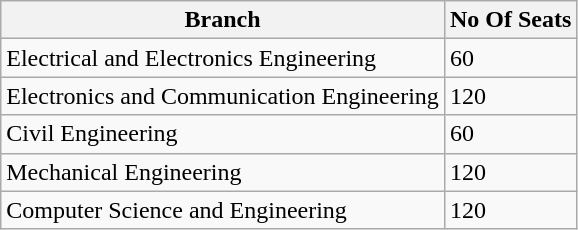<table class="wikitable" border="1">
<tr>
<th>Branch</th>
<th>No Of Seats</th>
</tr>
<tr>
<td>Electrical and Electronics Engineering</td>
<td>60</td>
</tr>
<tr>
<td>Electronics and Communication Engineering</td>
<td>120</td>
</tr>
<tr>
<td>Civil Engineering</td>
<td>60</td>
</tr>
<tr>
<td>Mechanical Engineering</td>
<td>120</td>
</tr>
<tr>
<td>Computer Science and Engineering</td>
<td>120</td>
</tr>
</table>
